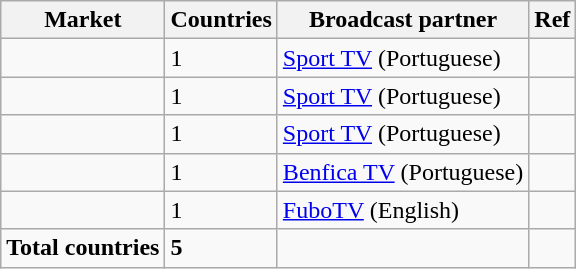<table class="wikitable">
<tr>
<th>Market</th>
<th>Countries</th>
<th>Broadcast partner</th>
<th>Ref</th>
</tr>
<tr>
<td></td>
<td>1</td>
<td><a href='#'>Sport TV</a> (Portuguese)</td>
<td></td>
</tr>
<tr>
<td></td>
<td>1</td>
<td><a href='#'>Sport TV</a> (Portuguese)</td>
<td></td>
</tr>
<tr>
<td></td>
<td>1</td>
<td><a href='#'>Sport TV</a> (Portuguese)</td>
<td></td>
</tr>
<tr>
<td></td>
<td>1</td>
<td><a href='#'>Benfica TV</a> (Portuguese)</td>
<td></td>
</tr>
<tr>
<td></td>
<td>1</td>
<td><a href='#'>FuboTV</a> (English)</td>
<td></td>
</tr>
<tr>
<td><strong>Total countries</strong></td>
<td><strong>5</strong></td>
<td></td>
<td></td>
</tr>
</table>
